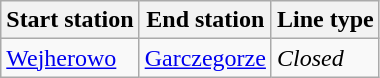<table class="wikitable">
<tr>
<th>Start station</th>
<th>End station</th>
<th>Line type</th>
</tr>
<tr>
<td><a href='#'>Wejherowo</a></td>
<td><a href='#'>Garczegorze</a></td>
<td><em>Closed</em></td>
</tr>
</table>
